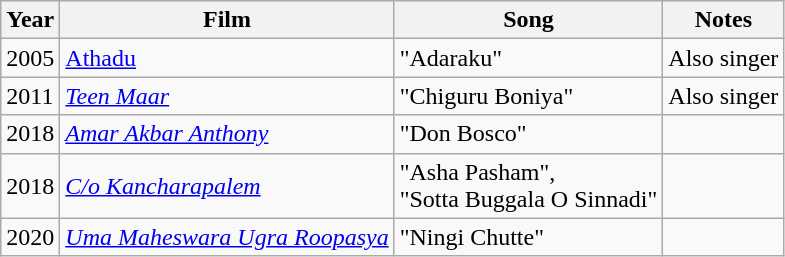<table class="wikitable sortable">
<tr>
<th>Year</th>
<th>Film</th>
<th>Song</th>
<th>Notes</th>
</tr>
<tr>
<td>2005</td>
<td><a href='#'>Athadu</a></td>
<td>"Adaraku"</td>
<td>Also singer</td>
</tr>
<tr>
<td>2011</td>
<td><em><a href='#'>Teen Maar</a></em></td>
<td>"Chiguru Boniya"</td>
<td>Also singer</td>
</tr>
<tr>
<td>2018</td>
<td><em><a href='#'>Amar Akbar Anthony</a></em></td>
<td>"Don Bosco"</td>
<td></td>
</tr>
<tr>
<td>2018</td>
<td><em><a href='#'>C/o Kancharapalem</a></em></td>
<td>"Asha Pasham",<br>"Sotta Buggala O Sinnadi"</td>
<td></td>
</tr>
<tr>
<td>2020</td>
<td><em><a href='#'>Uma Maheswara Ugra Roopasya</a></em></td>
<td>"Ningi Chutte"</td>
<td></td>
</tr>
</table>
